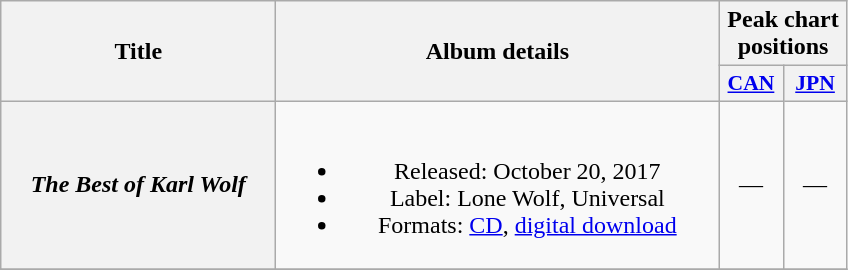<table class="wikitable plainrowheaders" style="text-align:center;">
<tr>
<th scope="col" rowspan="2" style="width:11em;">Title</th>
<th scope="col" rowspan="2" style="width:18em;">Album details</th>
<th scope="col" colspan="2">Peak chart positions</th>
</tr>
<tr>
<th scope="col" style="width:2.5em;font-size:90%;"><a href='#'>CAN</a></th>
<th scope="col" style="width:2.5em;font-size:90%;"><a href='#'>JPN</a><br></th>
</tr>
<tr>
<th scope="row"><em>The Best of Karl Wolf</em></th>
<td><br><ul><li>Released: October 20, 2017</li><li>Label: Lone Wolf, Universal</li><li>Formats: <a href='#'>CD</a>, <a href='#'>digital download</a></li></ul></td>
<td>—</td>
<td>—</td>
</tr>
<tr>
</tr>
</table>
